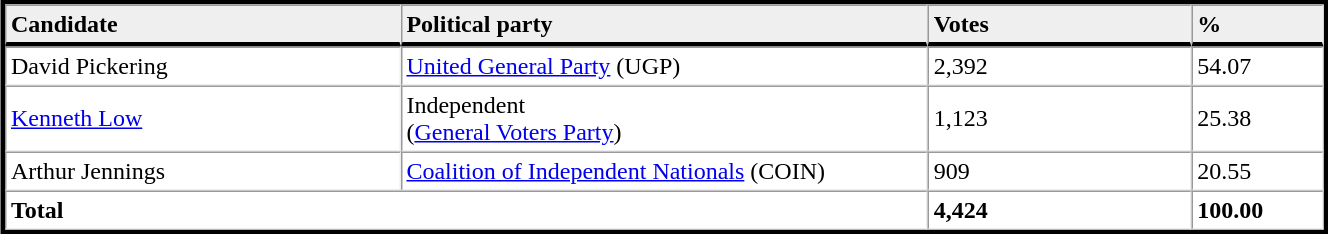<table table width="70%" border="1" align="center" cellpadding=3 cellspacing=0 style="margin:5px; border:3px solid;">
<tr>
<td td width="30%" style="border-bottom:3px solid; background:#efefef;"><strong>Candidate</strong></td>
<td td width="40%" style="border-bottom:3px solid; background:#efefef;"><strong>Political party</strong></td>
<td td width="20%" style="border-bottom:3px solid; background:#efefef;"><strong>Votes</strong></td>
<td td width="10%" style="border-bottom:3px solid; background:#efefef;"><strong>%</strong></td>
</tr>
<tr>
<td>David Pickering</td>
<td><a href='#'>United General Party</a> (UGP)</td>
<td>2,392</td>
<td>54.07</td>
</tr>
<tr>
<td><a href='#'>Kenneth Low</a></td>
<td>Independent<br>(<a href='#'>General Voters Party</a>)</td>
<td>1,123</td>
<td>25.38</td>
</tr>
<tr>
<td>Arthur Jennings</td>
<td><a href='#'>Coalition of Independent Nationals</a> (COIN)</td>
<td>909</td>
<td>20.55</td>
</tr>
<tr>
<td colspan=2><strong>Total</strong></td>
<td><strong>4,424</strong></td>
<td><strong>100.00</strong></td>
</tr>
<tr>
</tr>
</table>
